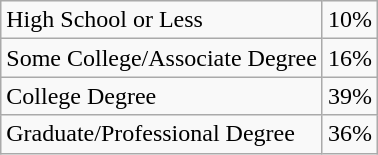<table class="wikitable" style="float:left; margin-right:1em">
<tr>
<td>High School or Less</td>
<td align=right>10%</td>
</tr>
<tr>
<td>Some College/Associate Degree</td>
<td align=right>16%</td>
</tr>
<tr>
<td>College Degree</td>
<td align=right>39%</td>
</tr>
<tr>
<td>Graduate/Professional Degree</td>
<td align=right>36%</td>
</tr>
</table>
